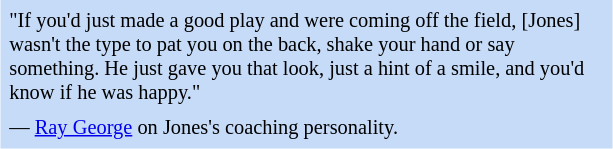<table class="toccolours" style="float: right; margin-left: 1em; margin-right: 2em; font-size: 85%; background:#c6dbf7; color:black; width:30em; max-width: 40%;" cellspacing="5">
<tr>
<td style="text-align: left;">"If you'd just made a good play and were coming off the field, [Jones] wasn't the type to pat you on the back, shake your hand or say something. He just gave you that look, just a hint of a smile, and you'd know if he was happy."</td>
</tr>
<tr>
<td style="text-align: left;">— <a href='#'>Ray George</a> on Jones's coaching personality.</td>
</tr>
</table>
